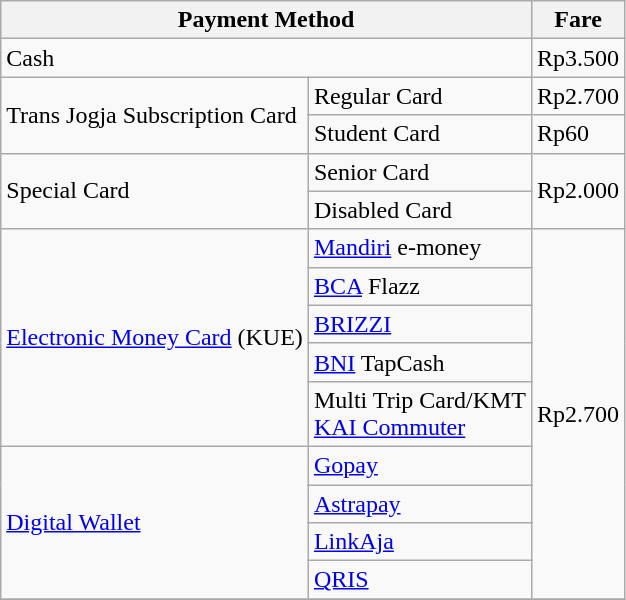<table class="wikitable sortable">
<tr>
<th colspan="2">Payment Method</th>
<th>Fare</th>
</tr>
<tr>
<td colspan="2">Cash</td>
<td>Rp3.500</td>
</tr>
<tr>
<td rowspan="2">Trans Jogja Subscription Card</td>
<td>Regular Card</td>
<td>Rp2.700</td>
</tr>
<tr>
<td>Student Card</td>
<td>Rp60</td>
</tr>
<tr>
<td rowspan="2">Special Card</td>
<td>Senior Card</td>
<td rowspan="2">Rp2.000</td>
</tr>
<tr>
<td>Disabled Card</td>
</tr>
<tr>
<td rowspan="5"><a href='#'>Electronic Money Card</a> (KUE)</td>
<td><a href='#'>Mandiri</a> e-money</td>
<td rowspan="9">Rp2.700</td>
</tr>
<tr>
<td><a href='#'>BCA</a> Flazz</td>
</tr>
<tr>
<td><a href='#'>BRIZZI</a></td>
</tr>
<tr>
<td><a href='#'>BNI</a> TapCash</td>
</tr>
<tr>
<td>Multi Trip Card/KMT<br><a href='#'>KAI Commuter</a></td>
</tr>
<tr>
<td rowspan="4"><a href='#'>Digital Wallet</a></td>
<td><a href='#'>Gopay</a></td>
</tr>
<tr>
<td><a href='#'>Astrapay</a></td>
</tr>
<tr>
<td><a href='#'>LinkAja</a></td>
</tr>
<tr>
<td><a href='#'>QRIS</a></td>
</tr>
<tr>
</tr>
</table>
